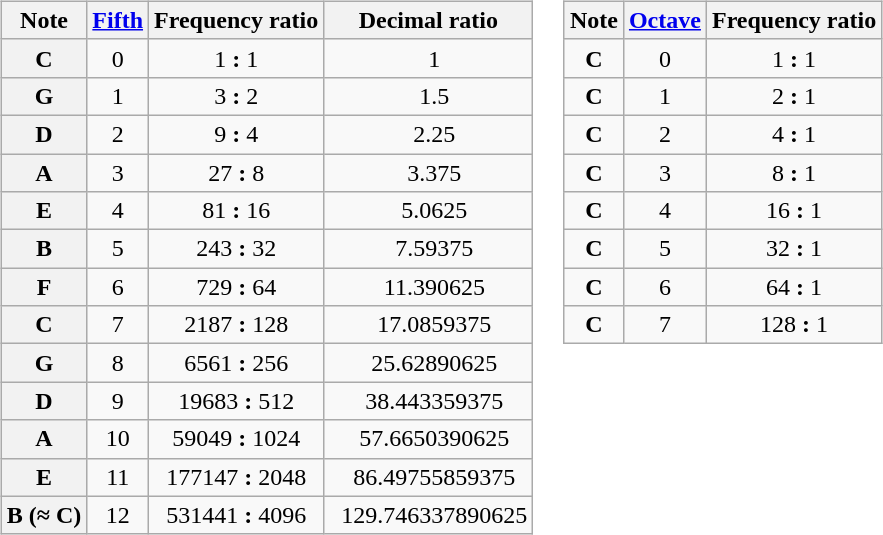<table>
<tr ---->
<td valign="top"><br><table class="wikitable">
<tr ---->
<th>Note</th>
<th><a href='#'>Fifth</a></th>
<th>Frequency ratio</th>
<th>Decimal ratio</th>
</tr>
<tr>
<th>C</th>
<td align="center">0</td>
<td align="center">1 <strong>:</strong> 1</td>
<td align="center">  1</td>
</tr>
<tr>
<th>G</th>
<td align="center">1</td>
<td align="center">3 <strong>:</strong> 2</td>
<td align="center">  1.5</td>
</tr>
<tr>
<th>D</th>
<td align="center">2</td>
<td align="center">9 <strong>:</strong> 4</td>
<td align="center">  2.25</td>
</tr>
<tr>
<th>A</th>
<td align="center">3</td>
<td align="center">27 <strong>:</strong> 8</td>
<td align="center">  3.375</td>
</tr>
<tr>
<th>E</th>
<td align="center">4</td>
<td align="center">81 <strong>:</strong> 16</td>
<td align="center">  5.0625</td>
</tr>
<tr>
<th>B</th>
<td align="center">5</td>
<td align="center">243 <strong>:</strong> 32</td>
<td align="center">  7.59375</td>
</tr>
<tr>
<th>F</th>
<td align="center">6</td>
<td align="center">729 <strong>:</strong> 64</td>
<td align="center">  11.390625</td>
</tr>
<tr>
<th>C</th>
<td align="center">7</td>
<td align="center">2187 <strong>:</strong> 128</td>
<td align="center">  17.0859375</td>
</tr>
<tr>
<th>G</th>
<td align="center">8</td>
<td align="center">6561 <strong>:</strong> 256</td>
<td align="center">  25.62890625</td>
</tr>
<tr>
<th>D</th>
<td align="center">9</td>
<td align="center">19683 <strong>:</strong> 512</td>
<td align="center">  38.443359375</td>
</tr>
<tr>
<th>A</th>
<td align="center">10</td>
<td align="center">59049 <strong>:</strong> 1024</td>
<td align="center">  57.6650390625</td>
</tr>
<tr>
<th>E</th>
<td align="center">11</td>
<td align="center">177147 <strong>:</strong> 2048</td>
<td align="center">  86.49755859375</td>
</tr>
<tr>
<th><strong>B</strong> (≈ C)</th>
<td align="center">12</td>
<td align="center">531441 <strong>:</strong> 4096</td>
<td align="center">  129.746337890625</td>
</tr>
</table>
</td>
<td valign="top"><br><table class="wikitable">
<tr ---->
<th>Note</th>
<th><a href='#'>Octave</a></th>
<th>Frequency ratio</th>
</tr>
<tr ---->
<td align="center"><strong>C</strong></td>
<td align="center">0</td>
<td align="center">1 <strong>:</strong> 1</td>
</tr>
<tr>
<td align="center"><strong>C</strong></td>
<td align="center">1</td>
<td align="center">2 <strong>:</strong> 1</td>
</tr>
<tr>
<td align="center"><strong>C</strong></td>
<td align="center">2</td>
<td align="center">4 <strong>:</strong> 1</td>
</tr>
<tr ---->
<td align="center"><strong>C</strong></td>
<td align="center">3</td>
<td align="center">8 <strong>:</strong> 1</td>
</tr>
<tr ---->
<td align="center"><strong>C</strong></td>
<td align="center">4</td>
<td align="center">16 <strong>:</strong> 1</td>
</tr>
<tr ---->
<td align="center"><strong>C</strong></td>
<td align="center">5</td>
<td align="center">32 <strong>:</strong> 1</td>
</tr>
<tr ---->
<td align="center"><strong>C</strong></td>
<td align="center">6</td>
<td align="center">64 <strong>:</strong> 1</td>
</tr>
<tr ---->
<td align="center"><strong>C</strong></td>
<td align="center">7</td>
<td align="center">128 <strong>:</strong> 1</td>
</tr>
</table>
</td>
</tr>
</table>
